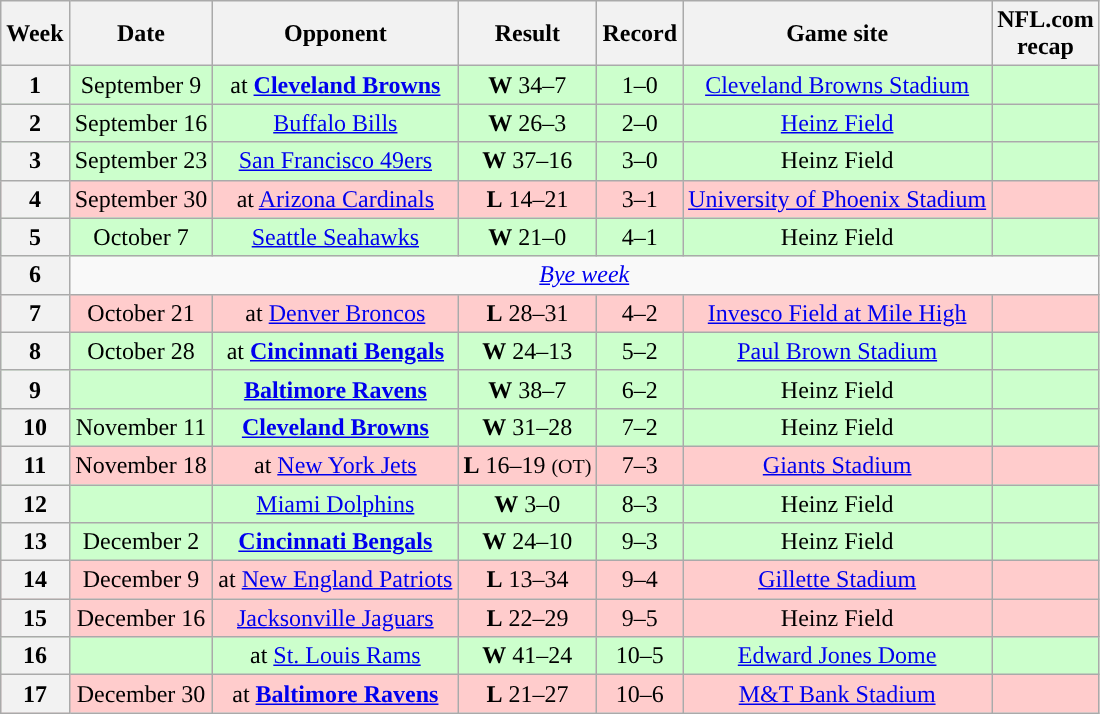<table class="wikitable" style="text-align:center">
<tr>
<th>Week</th>
<th>Date</th>
<th>Opponent</th>
<th>Result</th>
<th>Record</th>
<th>Game site</th>
<th>NFL.com<br>recap</th>
</tr>
<tr style="background: #cfc;">
<th>1</th>
<td>September 9</td>
<td>at <strong><a href='#'>Cleveland Browns</a></strong></td>
<td><strong>W</strong> 34–7</td>
<td>1–0</td>
<td><a href='#'>Cleveland Browns Stadium</a></td>
<td></td>
</tr>
<tr style="background: #cfc;">
<th>2</th>
<td>September 16</td>
<td><a href='#'>Buffalo Bills</a></td>
<td><strong>W</strong> 26–3</td>
<td>2–0</td>
<td><a href='#'>Heinz Field</a></td>
<td></td>
</tr>
<tr style="background: #cfc;">
<th>3</th>
<td>September 23</td>
<td><a href='#'>San Francisco 49ers</a></td>
<td><strong>W</strong> 37–16</td>
<td>3–0</td>
<td>Heinz Field</td>
<td></td>
</tr>
<tr style="background:#fcc;">
<th>4</th>
<td>September 30</td>
<td>at <a href='#'>Arizona Cardinals</a></td>
<td><strong>L</strong> 14–21</td>
<td>3–1</td>
<td><a href='#'>University of Phoenix Stadium</a></td>
<td></td>
</tr>
<tr style="background: #cfc;">
<th>5</th>
<td>October 7</td>
<td><a href='#'>Seattle Seahawks</a></td>
<td><strong>W</strong> 21–0</td>
<td>4–1</td>
<td>Heinz Field</td>
<td></td>
</tr>
<tr>
<th>6</th>
<td colspan="9" align="center"><em><a href='#'>Bye week</a></em></td>
</tr>
<tr style="background:#fcc;">
<th>7</th>
<td>October 21</td>
<td>at <a href='#'>Denver Broncos</a></td>
<td><strong>L</strong> 28–31</td>
<td>4–2</td>
<td><a href='#'>Invesco Field at Mile High</a></td>
<td></td>
</tr>
<tr style="background: #cfc;">
<th>8</th>
<td>October 28</td>
<td>at <strong><a href='#'>Cincinnati Bengals</a></strong></td>
<td><strong>W</strong> 24–13</td>
<td>5–2</td>
<td><a href='#'>Paul Brown Stadium</a></td>
<td></td>
</tr>
<tr style="background: #cfc;">
<th>9</th>
<td></td>
<td><strong><a href='#'>Baltimore Ravens</a></strong></td>
<td><strong>W</strong> 38–7</td>
<td>6–2</td>
<td>Heinz Field</td>
<td></td>
</tr>
<tr style="background: #cfc;">
<th>10</th>
<td>November 11</td>
<td><strong><a href='#'>Cleveland Browns</a></strong></td>
<td><strong>W</strong> 31–28</td>
<td>7–2</td>
<td>Heinz Field</td>
<td></td>
</tr>
<tr style="background:#fcc;">
<th>11</th>
<td>November 18</td>
<td>at <a href='#'>New York Jets</a></td>
<td><strong>L</strong> 16–19 <small>(OT)</small></td>
<td>7–3</td>
<td><a href='#'>Giants Stadium</a></td>
<td></td>
</tr>
<tr style="background: #cfc;">
<th>12</th>
<td></td>
<td><a href='#'>Miami Dolphins</a></td>
<td><strong>W</strong> 3–0</td>
<td>8–3</td>
<td>Heinz Field</td>
<td></td>
</tr>
<tr style="background: #cfc;">
<th>13</th>
<td>December 2</td>
<td><strong><a href='#'>Cincinnati Bengals</a></strong></td>
<td><strong>W</strong> 24–10</td>
<td>9–3</td>
<td>Heinz Field</td>
<td></td>
</tr>
<tr style="background:#fcc;">
<th>14</th>
<td>December 9</td>
<td>at <a href='#'>New England Patriots</a></td>
<td><strong>L</strong> 13–34</td>
<td>9–4</td>
<td><a href='#'>Gillette Stadium</a></td>
<td></td>
</tr>
<tr style="background:#fcc;">
<th>15</th>
<td>December 16</td>
<td><a href='#'>Jacksonville Jaguars</a></td>
<td><strong>L</strong> 22–29</td>
<td>9–5</td>
<td>Heinz Field</td>
<td></td>
</tr>
<tr style="background: #cfc;">
<th>16</th>
<td></td>
<td>at <a href='#'>St. Louis Rams</a></td>
<td><strong>W</strong> 41–24</td>
<td>10–5</td>
<td><a href='#'>Edward Jones Dome</a></td>
<td></td>
</tr>
<tr style="background:#fcc;">
<th>17</th>
<td>December 30</td>
<td>at <strong><a href='#'>Baltimore Ravens</a></strong></td>
<td><strong>L</strong> 21–27</td>
<td>10–6</td>
<td><a href='#'>M&T Bank Stadium</a></td>
<td></td>
</tr>
</table>
